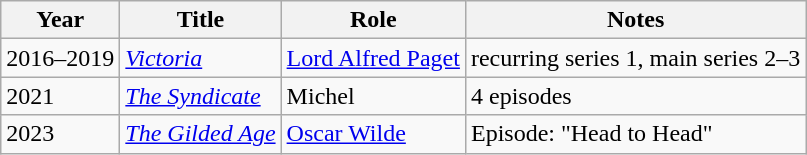<table class="wikitable sortable">
<tr>
<th>Year</th>
<th>Title</th>
<th>Role</th>
<th class="unsortable">Notes</th>
</tr>
<tr>
<td>2016–2019</td>
<td><em><a href='#'>Victoria</a></em></td>
<td><a href='#'>Lord Alfred Paget</a></td>
<td>recurring series 1, main series 2–3</td>
</tr>
<tr>
<td>2021</td>
<td><em><a href='#'>The Syndicate</a></em></td>
<td>Michel</td>
<td>4 episodes</td>
</tr>
<tr>
<td>2023</td>
<td><em><a href='#'>The Gilded Age</a></em></td>
<td><a href='#'>Oscar Wilde</a></td>
<td>Episode: "Head to Head"</td>
</tr>
</table>
